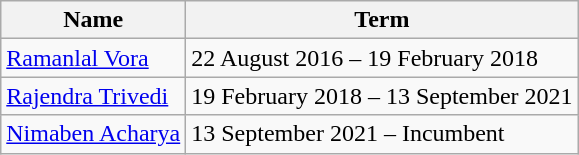<table class="wikitable">
<tr>
<th>Name</th>
<th>Term</th>
</tr>
<tr>
<td><a href='#'>Ramanlal Vora</a></td>
<td>22 August 2016 – 19 February 2018</td>
</tr>
<tr>
<td><a href='#'>Rajendra Trivedi</a></td>
<td>19 February 2018 – 13 September 2021</td>
</tr>
<tr>
<td><a href='#'>Nimaben Acharya</a></td>
<td>13 September 2021 – Incumbent</td>
</tr>
</table>
